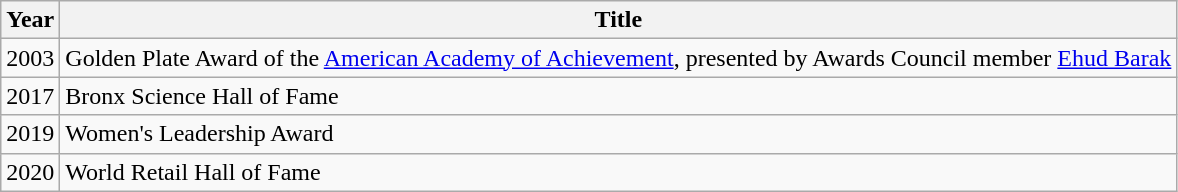<table class="wikitable">
<tr>
<th>Year</th>
<th>Title</th>
</tr>
<tr>
<td>2003</td>
<td>Golden Plate Award of the <a href='#'>American Academy of Achievement</a>, presented by Awards Council member <a href='#'>Ehud Barak</a></td>
</tr>
<tr>
<td>2017</td>
<td>Bronx Science Hall of Fame</td>
</tr>
<tr>
<td>2019</td>
<td>Women's Leadership Award</td>
</tr>
<tr>
<td>2020</td>
<td>World Retail Hall of Fame</td>
</tr>
</table>
